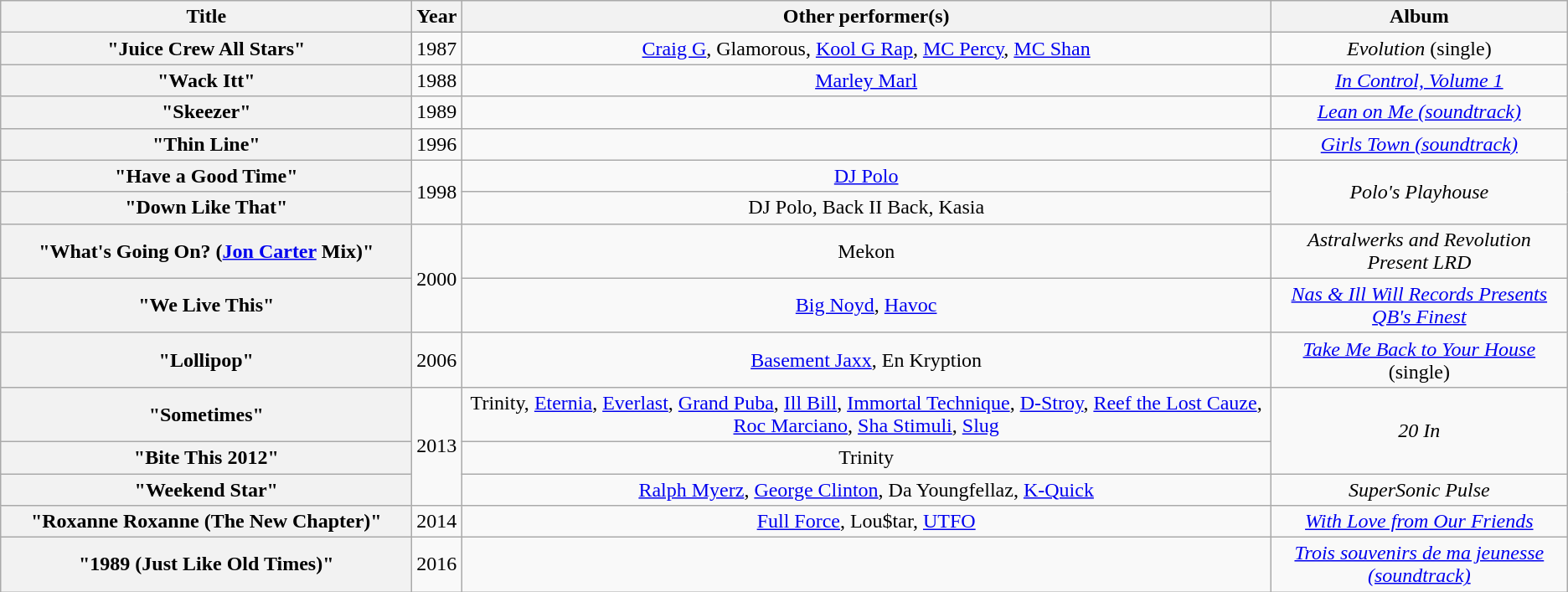<table class="wikitable plainrowheaders" style="text-align:center;">
<tr>
<th scope="col" style="width:20em;">Title</th>
<th scope="col">Year</th>
<th scope="col">Other performer(s)</th>
<th scope="col">Album</th>
</tr>
<tr>
<th scope="row">"Juice Crew All Stars"</th>
<td>1987</td>
<td><a href='#'>Craig G</a>, Glamorous, <a href='#'>Kool G Rap</a>, <a href='#'>MC Percy</a>, <a href='#'>MC Shan</a></td>
<td><em>Evolution</em> (single)</td>
</tr>
<tr>
<th scope="row">"Wack Itt"</th>
<td>1988</td>
<td><a href='#'>Marley Marl</a></td>
<td><em><a href='#'>In Control, Volume 1</a></em></td>
</tr>
<tr>
<th scope="row">"Skeezer"</th>
<td>1989</td>
<td></td>
<td><a href='#'><em>Lean on Me (soundtrack)</em></a></td>
</tr>
<tr>
<th scope="row">"Thin Line"</th>
<td>1996</td>
<td></td>
<td><em><a href='#'>Girls Town (soundtrack)</a></em></td>
</tr>
<tr>
<th scope="row">"Have a Good Time"</th>
<td rowspan="2">1998</td>
<td><a href='#'>DJ Polo</a></td>
<td rowspan="2"><em>Polo's Playhouse</em></td>
</tr>
<tr>
<th scope="row">"Down Like That"</th>
<td>DJ Polo, Back II Back, Kasia</td>
</tr>
<tr>
<th scope="row">"What's Going On? (<a href='#'>Jon Carter</a> Mix)"</th>
<td rowspan="2">2000</td>
<td>Mekon</td>
<td><em>Astralwerks and Revolution Present LRD</em></td>
</tr>
<tr>
<th scope="row">"We Live This"</th>
<td><a href='#'>Big Noyd</a>, <a href='#'>Havoc</a></td>
<td><em><a href='#'>Nas & Ill Will Records Presents QB's Finest</a></em></td>
</tr>
<tr>
<th scope="row">"Lollipop"</th>
<td>2006</td>
<td><a href='#'>Basement Jaxx</a>, En Kryption</td>
<td><em><a href='#'>Take Me Back to Your House</a></em> (single)</td>
</tr>
<tr>
<th scope="row">"Sometimes"</th>
<td rowspan="3">2013</td>
<td>Trinity, <a href='#'>Eternia</a>, <a href='#'>Everlast</a>, <a href='#'>Grand Puba</a>, <a href='#'>Ill Bill</a>, <a href='#'>Immortal Technique</a>, <a href='#'>D-Stroy</a>, <a href='#'>Reef the Lost Cauze</a>, <a href='#'>Roc Marciano</a>, <a href='#'>Sha Stimuli</a>, <a href='#'>Slug</a></td>
<td rowspan="2"><em>20 In</em></td>
</tr>
<tr>
<th scope="row">"Bite This 2012"</th>
<td>Trinity</td>
</tr>
<tr>
<th scope="row">"Weekend Star"</th>
<td><a href='#'>Ralph Myerz</a>, <a href='#'>George Clinton</a>, Da Youngfellaz, <a href='#'>K-Quick</a></td>
<td><em>SuperSonic Pulse</em></td>
</tr>
<tr>
<th scope="row">"Roxanne Roxanne (The New Chapter)"</th>
<td>2014</td>
<td><a href='#'>Full Force</a>, Lou$tar, <a href='#'>UTFO</a></td>
<td><em><a href='#'>With Love from Our Friends</a></em></td>
</tr>
<tr>
<th scope="row">"1989 (Just Like Old Times)"</th>
<td>2016</td>
<td></td>
<td><em><a href='#'>Trois souvenirs de ma jeunesse (soundtrack)</a></td>
</tr>
</table>
